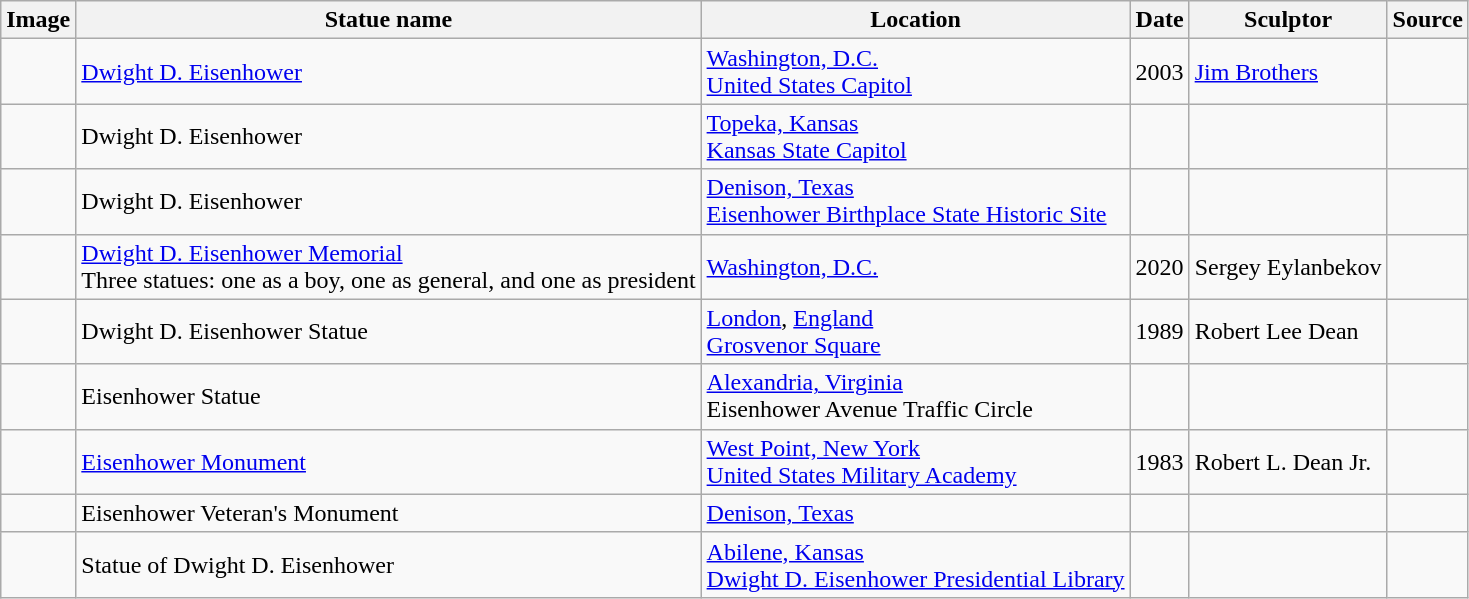<table class="wikitable sortable">
<tr>
<th scope="col" class="unsortable">Image</th>
<th scope="col">Statue name</th>
<th scope="col">Location</th>
<th scope="col">Date</th>
<th scope="col">Sculptor</th>
<th scope="col" class="unsortable">Source</th>
</tr>
<tr>
<td></td>
<td><a href='#'>Dwight D. Eisenhower</a></td>
<td><a href='#'>Washington, D.C.</a><br><a href='#'>United States Capitol</a></td>
<td>2003</td>
<td><a href='#'>Jim Brothers</a></td>
<td></td>
</tr>
<tr>
<td></td>
<td>Dwight D. Eisenhower</td>
<td><a href='#'>Topeka, Kansas</a><br><a href='#'>Kansas State Capitol</a></td>
<td></td>
<td></td>
<td></td>
</tr>
<tr>
<td></td>
<td>Dwight D. Eisenhower</td>
<td><a href='#'>Denison, Texas</a><br><a href='#'>Eisenhower Birthplace State Historic Site</a></td>
<td></td>
<td></td>
<td></td>
</tr>
<tr>
<td></td>
<td><a href='#'>Dwight D. Eisenhower Memorial</a><br>Three statues: one as a boy, one as general, and one as president</td>
<td><a href='#'>Washington, D.C.</a></td>
<td>2020</td>
<td>Sergey Eylanbekov</td>
<td></td>
</tr>
<tr>
<td></td>
<td>Dwight D. Eisenhower Statue</td>
<td><a href='#'>London</a>, <a href='#'>England</a><br><a href='#'>Grosvenor Square</a></td>
<td>1989</td>
<td>Robert Lee Dean</td>
<td></td>
</tr>
<tr>
<td></td>
<td>Eisenhower Statue</td>
<td><a href='#'>Alexandria, Virginia</a><br>Eisenhower Avenue Traffic Circle</td>
<td></td>
<td></td>
<td></td>
</tr>
<tr>
<td></td>
<td><a href='#'>Eisenhower Monument</a></td>
<td><a href='#'>West Point, New York</a><br><a href='#'>United States Military Academy</a></td>
<td>1983</td>
<td>Robert L. Dean Jr.</td>
<td></td>
</tr>
<tr>
<td></td>
<td>Eisenhower Veteran's Monument</td>
<td><a href='#'>Denison, Texas</a><br></td>
<td></td>
<td></td>
<td></td>
</tr>
<tr>
<td></td>
<td>Statue of Dwight D. Eisenhower</td>
<td><a href='#'>Abilene, Kansas</a><br><a href='#'>Dwight D. Eisenhower Presidential Library</a></td>
<td></td>
<td></td>
<td></td>
</tr>
</table>
